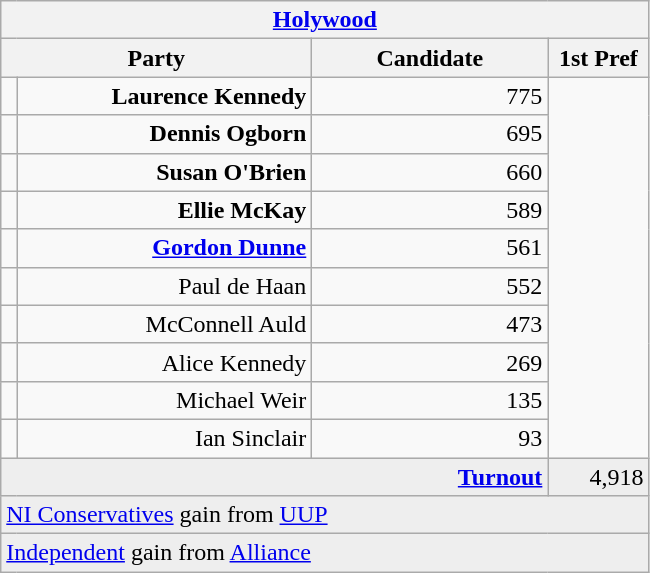<table class="wikitable">
<tr>
<th colspan="4" align="center"><a href='#'>Holywood</a></th>
</tr>
<tr>
<th colspan="2" align="center" width=200>Party</th>
<th width=150>Candidate</th>
<th width=60>1st Pref</th>
</tr>
<tr>
<td></td>
<td align="right"><strong>Laurence Kennedy</strong></td>
<td align="right">775</td>
</tr>
<tr>
<td></td>
<td align="right"><strong>Dennis Ogborn</strong></td>
<td align="right">695</td>
</tr>
<tr>
<td></td>
<td align="right"><strong>Susan O'Brien</strong></td>
<td align="right">660</td>
</tr>
<tr>
<td></td>
<td align="right"><strong>Ellie McKay</strong></td>
<td align="right">589</td>
</tr>
<tr>
<td></td>
<td align="right"><strong><a href='#'>Gordon Dunne</a></strong></td>
<td align="right">561</td>
</tr>
<tr>
<td></td>
<td align="right">Paul de Haan</td>
<td align="right">552</td>
</tr>
<tr>
<td></td>
<td align="right">McConnell Auld</td>
<td align="right">473</td>
</tr>
<tr>
<td></td>
<td align="right">Alice Kennedy</td>
<td align="right">269</td>
</tr>
<tr>
<td></td>
<td align="right">Michael Weir</td>
<td align="right">135</td>
</tr>
<tr>
<td></td>
<td align="right">Ian Sinclair</td>
<td align="right">93</td>
</tr>
<tr bgcolor="EEEEEE">
<td colspan=3 align="right"><strong><a href='#'>Turnout</a></strong></td>
<td align="right">4,918</td>
</tr>
<tr>
<td colspan=4 bgcolor="EEEEEE"><a href='#'>NI Conservatives</a> gain from <a href='#'>UUP</a></td>
</tr>
<tr>
<td colspan=4 bgcolor="EEEEEE"><a href='#'>Independent</a> gain from <a href='#'>Alliance</a></td>
</tr>
</table>
